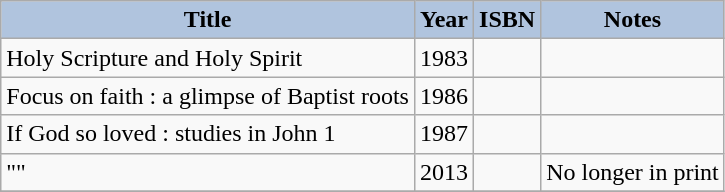<table class="wikitable sortable">
<tr>
<th style="background:#B0C4DE;">Title</th>
<th style="background:#B0C4DE;">Year</th>
<th style="background:#B0C4DE;">ISBN</th>
<th style="background:#B0C4DE;">Notes</th>
</tr>
<tr>
<td>Holy Scripture and Holy Spirit</td>
<td>1983</td>
<td></td>
<td></td>
</tr>
<tr>
<td>Focus on faith : a glimpse of Baptist roots</td>
<td>1986</td>
<td></td>
<td></td>
</tr>
<tr>
<td>If God so loved : studies in John 1</td>
<td>1987</td>
<td></td>
<td></td>
</tr>
<tr>
<td>""</td>
<td>2013</td>
<td></td>
<td>No longer in print</td>
</tr>
<tr>
</tr>
</table>
